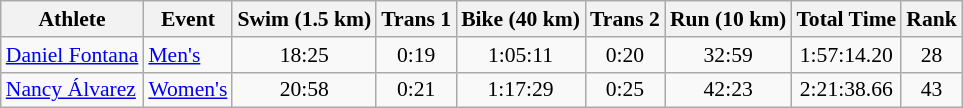<table class="wikitable" style="font-size:90%">
<tr>
<th>Athlete</th>
<th>Event</th>
<th>Swim (1.5 km)</th>
<th>Trans 1</th>
<th>Bike (40 km)</th>
<th>Trans 2</th>
<th>Run (10 km)</th>
<th>Total Time</th>
<th>Rank</th>
</tr>
<tr align=center>
<td align=left><a href='#'>Daniel Fontana</a></td>
<td align=left><a href='#'>Men's</a></td>
<td>18:25</td>
<td>0:19</td>
<td>1:05:11</td>
<td>0:20</td>
<td>32:59</td>
<td>1:57:14.20</td>
<td>28</td>
</tr>
<tr align=center>
<td align=left><a href='#'>Nancy Álvarez</a></td>
<td align=left><a href='#'>Women's</a></td>
<td>20:58</td>
<td>0:21</td>
<td>1:17:29</td>
<td>0:25</td>
<td>42:23</td>
<td>2:21:38.66</td>
<td>43</td>
</tr>
</table>
